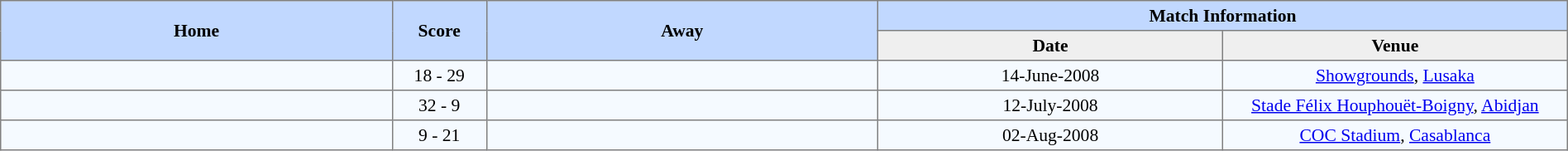<table border=1 style="border-collapse:collapse; font-size:90%; text-align:center;" cellpadding=3 cellspacing=0 width=100%>
<tr bgcolor=#C1D8FF>
<th rowspan=2 width=25%>Home</th>
<th rowspan=2 width=6%>Score</th>
<th rowspan=2 width=25%>Away</th>
<th colspan=6>Match Information</th>
</tr>
<tr bgcolor=#EFEFEF>
<th width=22%>Date</th>
<th width=22%>Venue</th>
</tr>
<tr bgcolor=#F5FAFF>
<td align="right"></td>
<td>18 - 29</td>
<td align="left"><strong></strong></td>
<td>14-June-2008</td>
<td><a href='#'>Showgrounds</a>, <a href='#'>Lusaka</a></td>
</tr>
<tr bgcolor=#F5FAFF>
<td align="right"><strong></strong></td>
<td>32 - 9</td>
<td align="left"></td>
<td>12-July-2008</td>
<td><a href='#'>Stade Félix Houphouët-Boigny</a>, <a href='#'>Abidjan</a></td>
</tr>
<tr bgcolor=#F5FAFF>
<td align="right"></td>
<td>9 - 21</td>
<td align="left"><strong></strong></td>
<td>02-Aug-2008</td>
<td><a href='#'>COC Stadium</a>, <a href='#'>Casablanca</a></td>
</tr>
</table>
